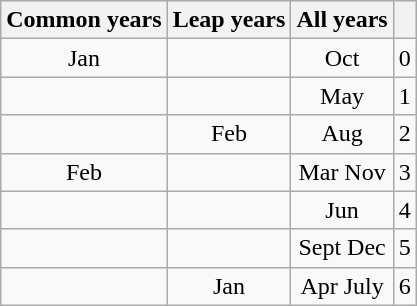<table class="wikitable" style="text-align:center;">
<tr>
<th>Common years</th>
<th>Leap years</th>
<th>All years</th>
<th></th>
</tr>
<tr>
<td>Jan</td>
<td></td>
<td>Oct</td>
<td>0</td>
</tr>
<tr>
<td></td>
<td></td>
<td>May</td>
<td>1</td>
</tr>
<tr>
<td></td>
<td>Feb</td>
<td>Aug</td>
<td>2</td>
</tr>
<tr>
<td>Feb</td>
<td></td>
<td>Mar Nov</td>
<td>3</td>
</tr>
<tr>
<td></td>
<td></td>
<td>Jun</td>
<td>4</td>
</tr>
<tr>
<td></td>
<td></td>
<td>Sept Dec</td>
<td>5</td>
</tr>
<tr>
<td></td>
<td>Jan</td>
<td>Apr July</td>
<td>6</td>
</tr>
</table>
